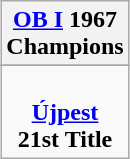<table class="wikitable" style="text-align: center; margin: 0 auto;">
<tr>
<th><a href='#'>OB I</a> 1967<br>Champions</th>
</tr>
<tr>
</tr>
<tr>
<td> <br><strong><a href='#'>Újpest</a></strong><br><strong>21st Title</strong></td>
</tr>
</table>
